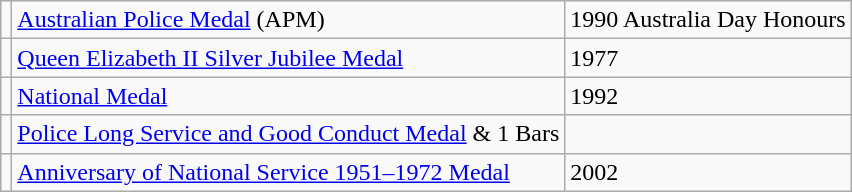<table class="wikitable">
<tr>
<td></td>
<td><a href='#'>Australian Police Medal</a> (APM)</td>
<td>1990 Australia Day Honours</td>
</tr>
<tr>
<td></td>
<td><a href='#'>Queen Elizabeth II Silver Jubilee Medal</a></td>
<td>1977</td>
</tr>
<tr>
<td></td>
<td><a href='#'>National Medal</a></td>
<td>1992</td>
</tr>
<tr>
<td></td>
<td><a href='#'>Police Long Service and Good Conduct Medal</a> & 1 Bars</td>
<td></td>
</tr>
<tr>
<td></td>
<td><a href='#'>Anniversary of National Service 1951–1972 Medal</a></td>
<td>2002</td>
</tr>
</table>
